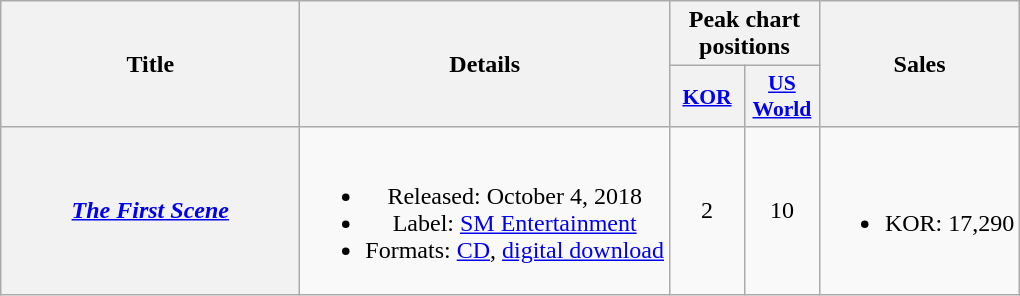<table class="wikitable plainrowheaders" style="text-align:center">
<tr>
<th rowspan="2" style="width:12em">Title</th>
<th rowspan="2">Details</th>
<th colspan="2">Peak chart positions</th>
<th rowspan="2">Sales</th>
</tr>
<tr>
<th style="width:3em;font-size:90%"><a href='#'>KOR</a><br></th>
<th style="width:3em;font-size:90%"><a href='#'>US<br>World</a><br></th>
</tr>
<tr>
<th scope="row"><em><a href='#'>The First Scene</a></em></th>
<td><br><ul><li>Released: October 4, 2018</li><li>Label: <a href='#'>SM Entertainment</a></li><li>Formats: <a href='#'>CD</a>, <a href='#'>digital download</a></li></ul></td>
<td>2</td>
<td>10</td>
<td><br><ul><li>KOR: 17,290</li></ul></td>
</tr>
</table>
